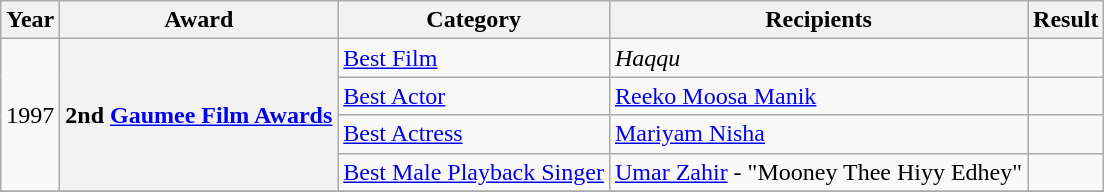<table class="wikitable plainrowheaders sortable">
<tr>
<th scope="col">Year</th>
<th scope="col">Award</th>
<th scope="col">Category</th>
<th scope="col">Recipients</th>
<th scope="col">Result</th>
</tr>
<tr>
<td rowspan="4">1997</td>
<th rowspan="4" scope="row">2nd <a href='#'>Gaumee Film Awards</a></th>
<td><a href='#'>Best Film</a></td>
<td><em>Haqqu</em></td>
<td></td>
</tr>
<tr>
<td><a href='#'>Best Actor</a></td>
<td><a href='#'>Reeko Moosa Manik</a></td>
<td></td>
</tr>
<tr>
<td><a href='#'>Best Actress</a></td>
<td><a href='#'>Mariyam Nisha</a></td>
<td></td>
</tr>
<tr>
<td><a href='#'>Best Male Playback Singer</a></td>
<td><a href='#'>Umar Zahir</a> - "Mooney Thee Hiyy Edhey"</td>
<td></td>
</tr>
<tr>
</tr>
</table>
